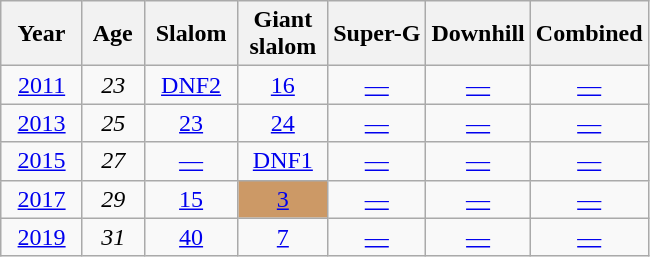<table class=wikitable style="text-align:center">
<tr>
<th>  Year  </th>
<th> Age </th>
<th> Slalom </th>
<th> Giant <br> slalom </th>
<th>Super-G</th>
<th>Downhill</th>
<th>Combined</th>
</tr>
<tr>
<td><a href='#'>2011</a></td>
<td><em>23</em></td>
<td><a href='#'>DNF2</a></td>
<td><a href='#'>16</a></td>
<td><a href='#'>—</a></td>
<td><a href='#'>—</a></td>
<td><a href='#'>—</a></td>
</tr>
<tr>
<td><a href='#'>2013</a></td>
<td><em>25</em></td>
<td><a href='#'>23</a></td>
<td><a href='#'>24</a></td>
<td><a href='#'>—</a></td>
<td><a href='#'>—</a></td>
<td><a href='#'>—</a></td>
</tr>
<tr>
<td><a href='#'>2015</a></td>
<td><em>27</em></td>
<td><a href='#'>—</a></td>
<td><a href='#'>DNF1</a></td>
<td><a href='#'>—</a></td>
<td><a href='#'>—</a></td>
<td><a href='#'>—</a></td>
</tr>
<tr>
<td><a href='#'>2017</a></td>
<td><em>29</em></td>
<td><a href='#'>15</a></td>
<td style="background:#c96;"><a href='#'>3</a></td>
<td><a href='#'>—</a></td>
<td><a href='#'>—</a></td>
<td><a href='#'>—</a></td>
</tr>
<tr>
<td><a href='#'>2019</a></td>
<td><em>31</em></td>
<td><a href='#'>40</a></td>
<td><a href='#'>7</a></td>
<td><a href='#'>—</a></td>
<td><a href='#'>—</a></td>
<td><a href='#'>—</a></td>
</tr>
</table>
